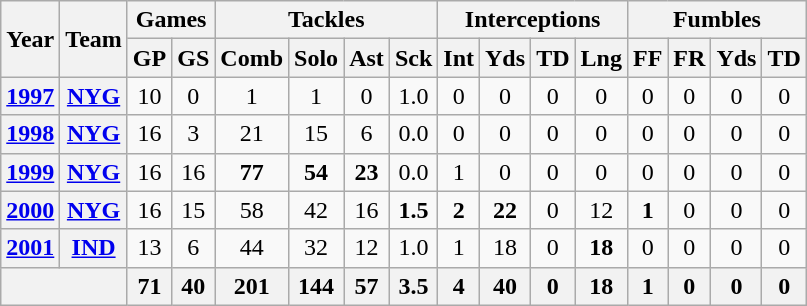<table class="wikitable" style="text-align:center">
<tr>
<th rowspan="2">Year</th>
<th rowspan="2">Team</th>
<th colspan="2">Games</th>
<th colspan="4">Tackles</th>
<th colspan="4">Interceptions</th>
<th colspan="4">Fumbles</th>
</tr>
<tr>
<th>GP</th>
<th>GS</th>
<th>Comb</th>
<th>Solo</th>
<th>Ast</th>
<th>Sck</th>
<th>Int</th>
<th>Yds</th>
<th>TD</th>
<th>Lng</th>
<th>FF</th>
<th>FR</th>
<th>Yds</th>
<th>TD</th>
</tr>
<tr>
<th><a href='#'>1997</a></th>
<th><a href='#'>NYG</a></th>
<td>10</td>
<td>0</td>
<td>1</td>
<td>1</td>
<td>0</td>
<td>1.0</td>
<td>0</td>
<td>0</td>
<td>0</td>
<td>0</td>
<td>0</td>
<td>0</td>
<td>0</td>
<td>0</td>
</tr>
<tr>
<th><a href='#'>1998</a></th>
<th><a href='#'>NYG</a></th>
<td>16</td>
<td>3</td>
<td>21</td>
<td>15</td>
<td>6</td>
<td>0.0</td>
<td>0</td>
<td>0</td>
<td>0</td>
<td>0</td>
<td>0</td>
<td>0</td>
<td>0</td>
<td>0</td>
</tr>
<tr>
<th><a href='#'>1999</a></th>
<th><a href='#'>NYG</a></th>
<td>16</td>
<td>16</td>
<td><strong>77</strong></td>
<td><strong>54</strong></td>
<td><strong>23</strong></td>
<td>0.0</td>
<td>1</td>
<td>0</td>
<td>0</td>
<td>0</td>
<td>0</td>
<td>0</td>
<td>0</td>
<td>0</td>
</tr>
<tr>
<th><a href='#'>2000</a></th>
<th><a href='#'>NYG</a></th>
<td>16</td>
<td>15</td>
<td>58</td>
<td>42</td>
<td>16</td>
<td><strong>1.5</strong></td>
<td><strong>2</strong></td>
<td><strong>22</strong></td>
<td>0</td>
<td>12</td>
<td><strong>1</strong></td>
<td>0</td>
<td>0</td>
<td>0</td>
</tr>
<tr>
<th><a href='#'>2001</a></th>
<th><a href='#'>IND</a></th>
<td>13</td>
<td>6</td>
<td>44</td>
<td>32</td>
<td>12</td>
<td>1.0</td>
<td>1</td>
<td>18</td>
<td>0</td>
<td><strong>18</strong></td>
<td>0</td>
<td>0</td>
<td>0</td>
<td>0</td>
</tr>
<tr>
<th colspan="2"></th>
<th>71</th>
<th>40</th>
<th>201</th>
<th>144</th>
<th>57</th>
<th>3.5</th>
<th>4</th>
<th>40</th>
<th>0</th>
<th>18</th>
<th>1</th>
<th>0</th>
<th>0</th>
<th>0</th>
</tr>
</table>
